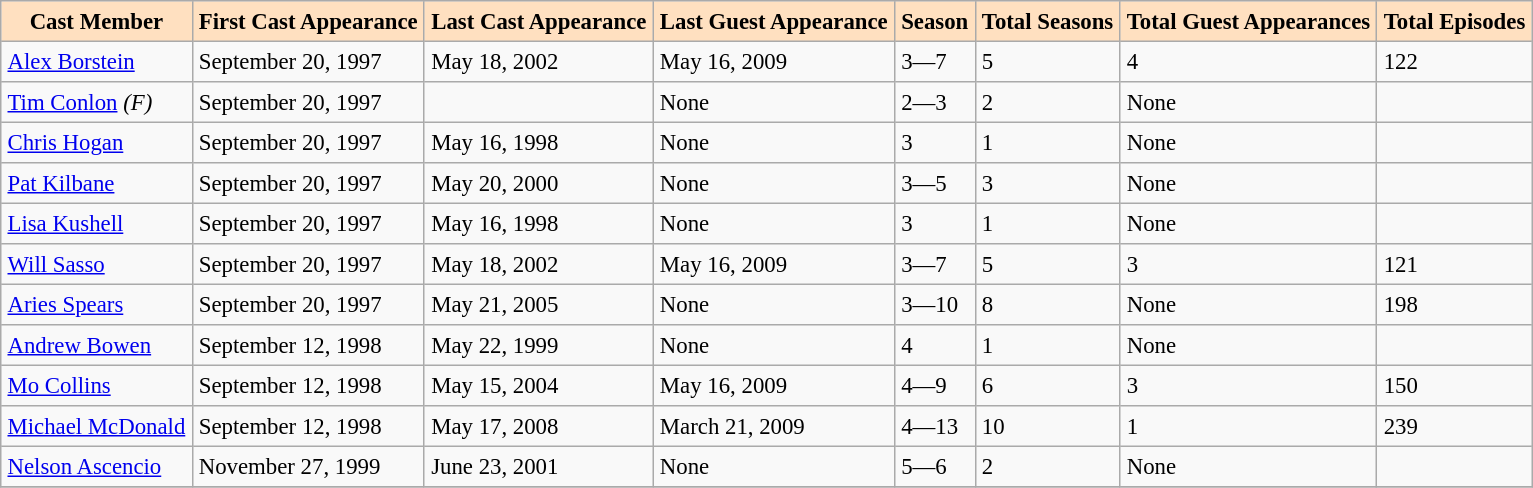<table border="2" cellpadding="4" cellspacing="0" style="margin: 1em 1em 1em 0; background: #f9f9f9; border: 1px #aaa solid; border-collapse: collapse; font-size: 95%;">
<tr bgcolor="#FFE0C0" align="center" width="5%">
<td><strong>Cast Member</strong></td>
<td><strong>First Cast Appearance</strong></td>
<td><strong>Last Cast Appearance</strong></td>
<td><strong>Last Guest Appearance</strong></td>
<td><strong>Season</strong></td>
<td><strong>Total Seasons</strong></td>
<td><strong>Total Guest Appearances</strong></td>
<td><strong>Total Episodes</strong></td>
</tr>
<tr>
<td><a href='#'>Alex Borstein</a></td>
<td>September 20, 1997</td>
<td>May 18, 2002</td>
<td>May 16, 2009</td>
<td>3—7</td>
<td>5</td>
<td>4</td>
<td>122</td>
</tr>
<tr>
<td><a href='#'>Tim Conlon</a> <em>(F)</em></td>
<td>September 20, 1997</td>
<td></td>
<td>None</td>
<td>2—3</td>
<td>2</td>
<td>None</td>
<td></td>
</tr>
<tr>
<td><a href='#'>Chris Hogan</a></td>
<td>September 20, 1997</td>
<td>May 16, 1998</td>
<td>None</td>
<td>3</td>
<td>1</td>
<td>None</td>
<td></td>
</tr>
<tr>
<td><a href='#'>Pat Kilbane</a></td>
<td>September 20, 1997</td>
<td>May 20, 2000</td>
<td>None</td>
<td>3—5</td>
<td>3</td>
<td>None</td>
<td></td>
</tr>
<tr>
<td><a href='#'>Lisa Kushell</a></td>
<td>September 20, 1997</td>
<td>May 16, 1998</td>
<td>None</td>
<td>3</td>
<td>1</td>
<td>None</td>
<td></td>
</tr>
<tr>
<td><a href='#'>Will Sasso</a></td>
<td>September 20, 1997</td>
<td>May 18, 2002</td>
<td>May 16, 2009</td>
<td>3—7</td>
<td>5</td>
<td>3</td>
<td>121</td>
</tr>
<tr>
<td><a href='#'>Aries Spears</a></td>
<td>September 20, 1997</td>
<td>May 21, 2005</td>
<td>None</td>
<td>3—10</td>
<td>8</td>
<td>None</td>
<td>198</td>
</tr>
<tr>
<td><a href='#'>Andrew Bowen</a></td>
<td>September 12, 1998</td>
<td>May 22, 1999</td>
<td>None</td>
<td>4</td>
<td>1</td>
<td>None</td>
<td></td>
</tr>
<tr>
<td><a href='#'>Mo Collins</a></td>
<td>September 12, 1998</td>
<td>May 15, 2004</td>
<td>May 16, 2009</td>
<td>4—9</td>
<td>6</td>
<td>3</td>
<td>150</td>
</tr>
<tr>
<td><a href='#'>Michael McDonald</a></td>
<td>September 12, 1998</td>
<td>May 17, 2008</td>
<td>March 21, 2009</td>
<td>4—13</td>
<td>10</td>
<td>1</td>
<td>239</td>
</tr>
<tr>
<td><a href='#'>Nelson Ascencio</a></td>
<td>November 27, 1999</td>
<td>June 23, 2001</td>
<td>None</td>
<td>5—6</td>
<td>2</td>
<td>None</td>
<td></td>
</tr>
<tr>
</tr>
</table>
